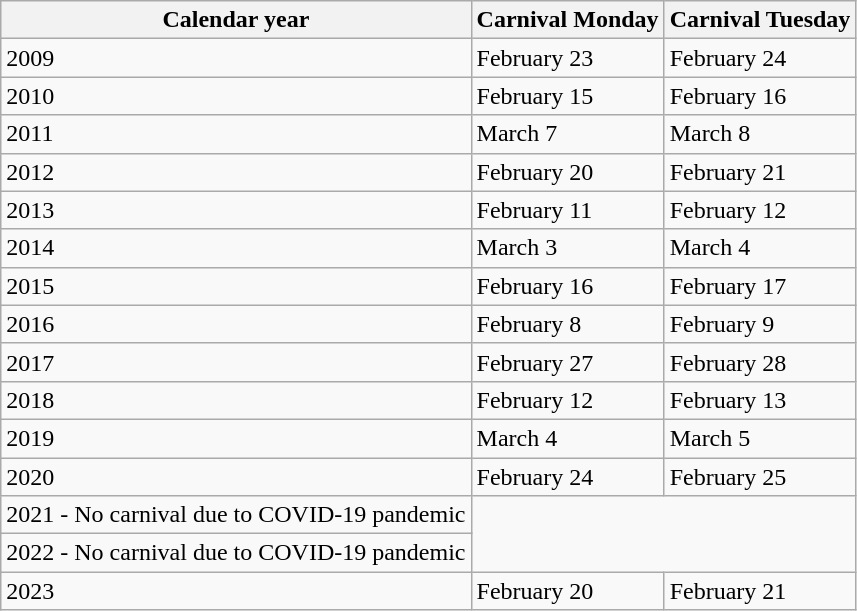<table class="wikitable" align="center">
<tr style="text-align:center">
<th>Calendar year</th>
<th>Carnival Monday</th>
<th>Carnival Tuesday</th>
</tr>
<tr>
<td>2009</td>
<td>February 23</td>
<td>February 24</td>
</tr>
<tr>
<td>2010</td>
<td>February 15</td>
<td>February 16</td>
</tr>
<tr>
<td>2011</td>
<td>March 7</td>
<td>March 8</td>
</tr>
<tr>
<td>2012</td>
<td>February 20</td>
<td>February 21</td>
</tr>
<tr>
<td>2013</td>
<td>February 11</td>
<td>February 12</td>
</tr>
<tr>
<td>2014</td>
<td>March 3</td>
<td>March 4</td>
</tr>
<tr>
<td>2015</td>
<td>February 16</td>
<td>February 17</td>
</tr>
<tr>
<td>2016</td>
<td>February 8</td>
<td>February 9</td>
</tr>
<tr>
<td>2017</td>
<td>February 27</td>
<td>February 28</td>
</tr>
<tr>
<td>2018</td>
<td>February 12</td>
<td>February 13</td>
</tr>
<tr>
<td>2019</td>
<td>March 4</td>
<td>March 5</td>
</tr>
<tr>
<td>2020</td>
<td>February 24</td>
<td>February 25</td>
</tr>
<tr>
<td>2021 - No carnival due to COVID-19 pandemic</td>
</tr>
<tr>
<td>2022 - No carnival due to COVID-19 pandemic</td>
</tr>
<tr>
<td>2023</td>
<td>February 20</td>
<td>February 21</td>
</tr>
</table>
